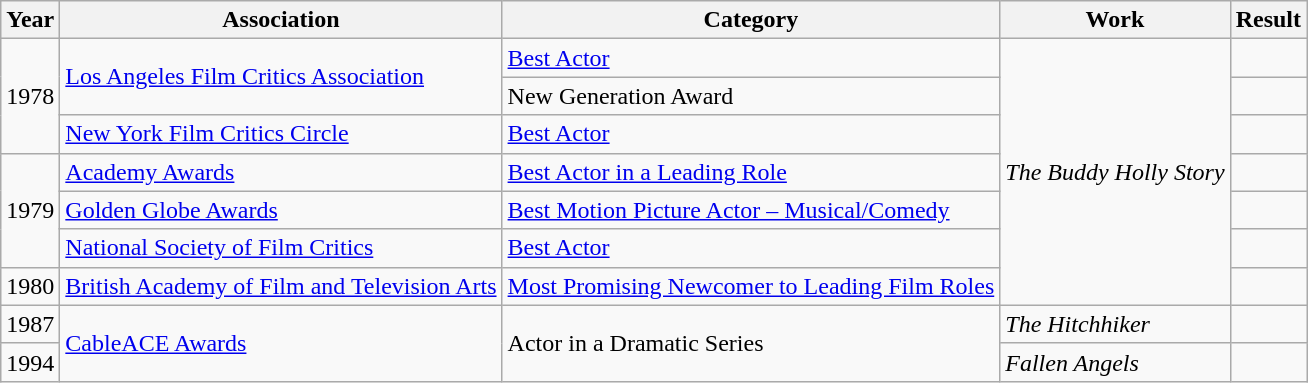<table class="wikitable sortable">
<tr>
<th>Year</th>
<th>Association</th>
<th>Category</th>
<th>Work</th>
<th>Result</th>
</tr>
<tr>
<td rowspan=3>1978</td>
<td rowspan=2><a href='#'>Los Angeles Film Critics Association</a></td>
<td><a href='#'>Best Actor</a></td>
<td rowspan=7><em>The Buddy Holly Story</em></td>
<td></td>
</tr>
<tr>
<td>New Generation Award</td>
<td></td>
</tr>
<tr>
<td><a href='#'>New York Film Critics Circle</a></td>
<td><a href='#'>Best Actor</a></td>
<td></td>
</tr>
<tr>
<td rowspan=3>1979</td>
<td><a href='#'>Academy Awards</a></td>
<td><a href='#'>Best Actor in a Leading Role</a></td>
<td></td>
</tr>
<tr>
<td><a href='#'>Golden Globe Awards</a></td>
<td><a href='#'>Best Motion Picture Actor – Musical/Comedy</a></td>
<td></td>
</tr>
<tr>
<td><a href='#'>National Society of Film Critics</a></td>
<td><a href='#'>Best Actor</a></td>
<td></td>
</tr>
<tr>
<td>1980</td>
<td><a href='#'>British Academy of Film and Television Arts</a></td>
<td><a href='#'>Most Promising Newcomer to Leading Film Roles</a></td>
<td></td>
</tr>
<tr>
<td>1987</td>
<td rowspan=2><a href='#'>CableACE Awards</a></td>
<td rowspan=2>Actor in a Dramatic Series</td>
<td><em>The Hitchhiker</em></td>
<td></td>
</tr>
<tr>
<td>1994</td>
<td><em>Fallen Angels</em></td>
<td></td>
</tr>
</table>
